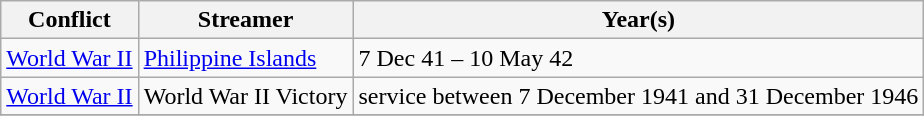<table class=wikitable>
<tr>
<th>Conflict</th>
<th>Streamer</th>
<th>Year(s)</th>
</tr>
<tr>
<td><a href='#'>World War II</a> <br> </td>
<td><a href='#'>Philippine Islands</a></td>
<td>7 Dec 41 – 10 May 42</td>
</tr>
<tr>
<td><a href='#'>World War II</a> <br> </td>
<td>World War II Victory</td>
<td>service between 7 December 1941 and 31 December 1946</td>
</tr>
<tr>
</tr>
</table>
